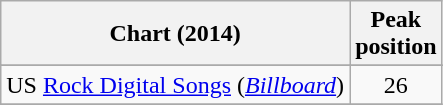<table class="wikitable sortable">
<tr>
<th>Chart (2014)</th>
<th>Peak<br>position</th>
</tr>
<tr>
</tr>
<tr>
<td>US <a href='#'>Rock Digital Songs</a> (<em><a href='#'>Billboard</a></em>)</td>
<td style="text-align:center;">26</td>
</tr>
<tr>
</tr>
</table>
